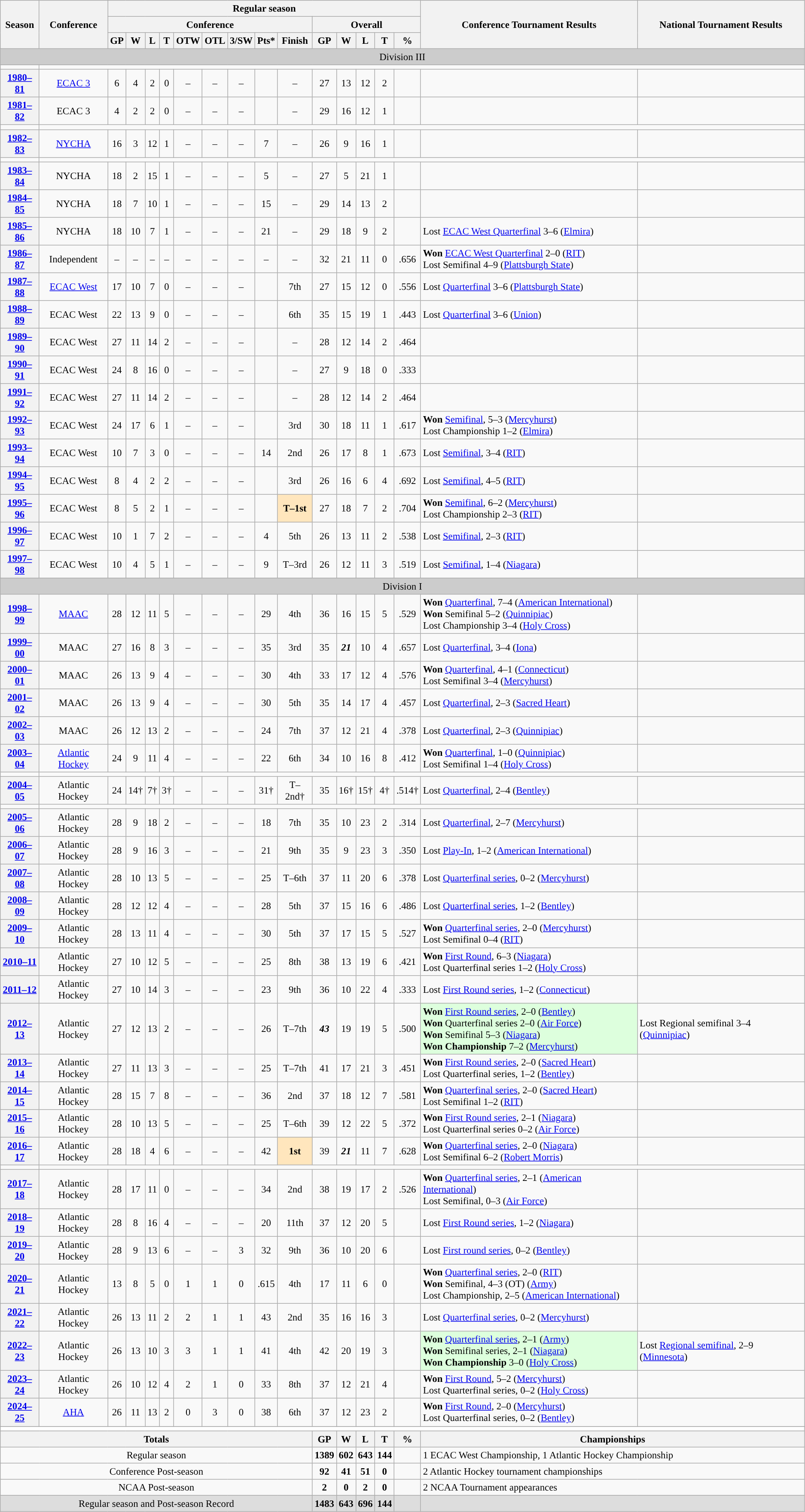<table class="wikitable" style="text-align: center; font-size: 95%">
<tr>
<th rowspan="3">Season</th>
<th rowspan="3">Conference</th>
<th colspan="14">Regular season</th>
<th rowspan="3">Conference Tournament Results</th>
<th rowspan="3">National Tournament Results</th>
</tr>
<tr>
<th colspan="9">Conference</th>
<th colspan="5">Overall</th>
</tr>
<tr>
<th>GP</th>
<th>W</th>
<th>L</th>
<th>T</th>
<th>OTW</th>
<th>OTL</th>
<th>3/SW</th>
<th>Pts*</th>
<th>Finish</th>
<th>GP</th>
<th>W</th>
<th>L</th>
<th>T</th>
<th>%</th>
</tr>
<tr>
<td style="background:#cccccc;" colspan="18">Division III</td>
</tr>
<tr>
<td><a href='#'></a> </td>
</tr>
<tr>
<th><a href='#'>1980–81</a></th>
<td><a href='#'>ECAC 3</a></td>
<td>6</td>
<td>4</td>
<td>2</td>
<td>0</td>
<td>–</td>
<td>–</td>
<td>–</td>
<td></td>
<td>–</td>
<td>27</td>
<td>13</td>
<td>12</td>
<td>2</td>
<td></td>
<td align="left"></td>
<td align="left"></td>
</tr>
<tr>
<th><a href='#'>1981–82</a></th>
<td>ECAC 3</td>
<td>4</td>
<td>2</td>
<td>2</td>
<td>0</td>
<td>–</td>
<td>–</td>
<td>–</td>
<td></td>
<td>–</td>
<td>29</td>
<td>16</td>
<td>12</td>
<td>1</td>
<td></td>
<td align="left"></td>
<td align="left"></td>
</tr>
<tr>
<td><a href='#'></a> </td>
</tr>
<tr>
<th><a href='#'>1982–83</a></th>
<td><a href='#'>NYCHA</a></td>
<td>16</td>
<td>3</td>
<td>12</td>
<td>1</td>
<td>–</td>
<td>–</td>
<td>–</td>
<td>7</td>
<td>–</td>
<td>26</td>
<td>9</td>
<td>16</td>
<td>1</td>
<td></td>
<td align="left"></td>
<td align="left"></td>
</tr>
<tr>
<td><a href='#'></a> </td>
</tr>
<tr>
<th><a href='#'>1983–84</a></th>
<td>NYCHA</td>
<td>18</td>
<td>2</td>
<td>15</td>
<td>1</td>
<td>–</td>
<td>–</td>
<td>–</td>
<td>5</td>
<td>–</td>
<td>27</td>
<td>5</td>
<td>21</td>
<td>1</td>
<td></td>
<td align="left"></td>
<td align="left"></td>
</tr>
<tr>
<th><a href='#'>1984–85</a></th>
<td>NYCHA</td>
<td>18</td>
<td>7</td>
<td>10</td>
<td>1</td>
<td>–</td>
<td>–</td>
<td>–</td>
<td>15</td>
<td>–</td>
<td>29</td>
<td>14</td>
<td>13</td>
<td>2</td>
<td></td>
<td align="left"></td>
<td align="left"></td>
</tr>
<tr>
<th><a href='#'>1985–86</a></th>
<td>NYCHA</td>
<td>18</td>
<td>10</td>
<td>7</td>
<td>1</td>
<td>–</td>
<td>–</td>
<td>–</td>
<td>21</td>
<td>–</td>
<td>29</td>
<td>18</td>
<td>9</td>
<td>2</td>
<td></td>
<td align="left">Lost <a href='#'>ECAC West Quarterfinal</a> 3–6 (<a href='#'>Elmira</a>)</td>
<td align="left"></td>
</tr>
<tr>
<th><a href='#'>1986–87</a></th>
<td>Independent</td>
<td>–</td>
<td>–</td>
<td>–</td>
<td>–</td>
<td>–</td>
<td>–</td>
<td>–</td>
<td>–</td>
<td>–</td>
<td>32</td>
<td>21</td>
<td>11</td>
<td>0</td>
<td>.656</td>
<td align="left"><strong>Won</strong> <a href='#'>ECAC West Quarterfinal</a> 2–0 (<a href='#'>RIT</a>)<br>Lost Semifinal 4–9 (<a href='#'>Plattsburgh State</a>)</td>
<td align="left"></td>
</tr>
<tr>
<th><a href='#'>1987–88</a></th>
<td><a href='#'>ECAC West</a></td>
<td>17</td>
<td>10</td>
<td>7</td>
<td>0</td>
<td>–</td>
<td>–</td>
<td>–</td>
<td></td>
<td>7th</td>
<td>27</td>
<td>15</td>
<td>12</td>
<td>0</td>
<td>.556</td>
<td align="left">Lost <a href='#'>Quarterfinal</a> 3–6 (<a href='#'>Plattsburgh State</a>)</td>
<td align="left"></td>
</tr>
<tr>
<th><a href='#'>1988–89</a></th>
<td>ECAC West</td>
<td>22</td>
<td>13</td>
<td>9</td>
<td>0</td>
<td>–</td>
<td>–</td>
<td>–</td>
<td></td>
<td>6th</td>
<td>35</td>
<td>15</td>
<td>19</td>
<td>1</td>
<td>.443</td>
<td align="left">Lost <a href='#'>Quarterfinal</a> 3–6 (<a href='#'>Union</a>)</td>
<td align="left"></td>
</tr>
<tr>
<th><a href='#'>1989–90</a></th>
<td>ECAC West</td>
<td>27</td>
<td>11</td>
<td>14</td>
<td>2</td>
<td>–</td>
<td>–</td>
<td>–</td>
<td></td>
<td>–</td>
<td>28</td>
<td>12</td>
<td>14</td>
<td>2</td>
<td>.464</td>
<td align="left"></td>
<td align="left"></td>
</tr>
<tr>
<th><a href='#'>1990–91</a></th>
<td>ECAC West</td>
<td>24</td>
<td>8</td>
<td>16</td>
<td>0</td>
<td>–</td>
<td>–</td>
<td>–</td>
<td></td>
<td>–</td>
<td>27</td>
<td>9</td>
<td>18</td>
<td>0</td>
<td>.333</td>
<td align="left"></td>
<td align="left"></td>
</tr>
<tr>
<th><a href='#'>1991–92</a></th>
<td>ECAC West</td>
<td>27</td>
<td>11</td>
<td>14</td>
<td>2</td>
<td>–</td>
<td>–</td>
<td>–</td>
<td></td>
<td>–</td>
<td>28</td>
<td>12</td>
<td>14</td>
<td>2</td>
<td>.464</td>
<td align="left"></td>
<td align="left"></td>
</tr>
<tr>
<th><a href='#'>1992–93</a></th>
<td>ECAC West</td>
<td>24</td>
<td>17</td>
<td>6</td>
<td>1</td>
<td>–</td>
<td>–</td>
<td>–</td>
<td></td>
<td>3rd</td>
<td>30</td>
<td>18</td>
<td>11</td>
<td>1</td>
<td>.617</td>
<td align="left"><strong>Won</strong> <a href='#'>Semifinal</a>, 5–3 (<a href='#'>Mercyhurst</a>)<br>Lost Championship 1–2 (<a href='#'>Elmira</a>)</td>
<td align="left"></td>
</tr>
<tr>
<th><a href='#'>1993–94</a></th>
<td>ECAC West</td>
<td>10</td>
<td>7</td>
<td>3</td>
<td>0</td>
<td>–</td>
<td>–</td>
<td>–</td>
<td>14</td>
<td>2nd</td>
<td>26</td>
<td>17</td>
<td>8</td>
<td>1</td>
<td>.673</td>
<td align="left">Lost <a href='#'>Semifinal</a>, 3–4 (<a href='#'>RIT</a>)</td>
<td align="left"></td>
</tr>
<tr>
<th><a href='#'>1994–95</a></th>
<td>ECAC West</td>
<td>8</td>
<td>4</td>
<td>2</td>
<td>2</td>
<td>–</td>
<td>–</td>
<td>–</td>
<td></td>
<td>3rd</td>
<td>26</td>
<td>16</td>
<td>6</td>
<td>4</td>
<td>.692</td>
<td align="left">Lost <a href='#'>Semifinal</a>, 4–5 (<a href='#'>RIT</a>)</td>
<td align="left"></td>
</tr>
<tr>
<th><a href='#'>1995–96</a></th>
<td>ECAC West</td>
<td>8</td>
<td>5</td>
<td>2</td>
<td>1</td>
<td>–</td>
<td>–</td>
<td>–</td>
<td></td>
<td style="background: #FFE6BD;"><strong>T–1st</strong></td>
<td>27</td>
<td>18</td>
<td>7</td>
<td>2</td>
<td>.704</td>
<td align="left"><strong>Won</strong> <a href='#'>Semifinal</a>, 6–2 (<a href='#'>Mercyhurst</a>)<br>Lost Championship 2–3 (<a href='#'>RIT</a>)</td>
<td align="left"></td>
</tr>
<tr>
<th><a href='#'>1996–97</a></th>
<td>ECAC West</td>
<td>10</td>
<td>1</td>
<td>7</td>
<td>2</td>
<td>–</td>
<td>–</td>
<td>–</td>
<td>4</td>
<td>5th</td>
<td>26</td>
<td>13</td>
<td>11</td>
<td>2</td>
<td>.538</td>
<td align="left">Lost <a href='#'>Semifinal</a>, 2–3 (<a href='#'>RIT</a>)</td>
<td align="left"></td>
</tr>
<tr>
<th><a href='#'>1997–98</a></th>
<td>ECAC West</td>
<td>10</td>
<td>4</td>
<td>5</td>
<td>1</td>
<td>–</td>
<td>–</td>
<td>–</td>
<td>9</td>
<td>T–3rd</td>
<td>26</td>
<td>12</td>
<td>11</td>
<td>3</td>
<td>.519</td>
<td align="left">Lost <a href='#'>Semifinal</a>, 1–4 (<a href='#'>Niagara</a>)</td>
<td align="left"></td>
</tr>
<tr>
<td style="background:#cccccc;" colspan="18">Division I</td>
</tr>
<tr>
<th><a href='#'>1998–99</a></th>
<td><a href='#'>MAAC</a></td>
<td>28</td>
<td>12</td>
<td>11</td>
<td>5</td>
<td>–</td>
<td>–</td>
<td>–</td>
<td>29</td>
<td>4th</td>
<td>36</td>
<td>16</td>
<td>15</td>
<td>5</td>
<td>.529</td>
<td align="left"><strong>Won</strong> <a href='#'>Quarterfinal</a>, 7–4 (<a href='#'>American International</a>)<br><strong>Won</strong> Semifinal 5–2 (<a href='#'>Quinnipiac</a>)<br>Lost Championship 3–4 (<a href='#'>Holy Cross</a>)</td>
<td align="left"></td>
</tr>
<tr>
<th><a href='#'>1999–00</a></th>
<td>MAAC</td>
<td>27</td>
<td>16</td>
<td>8</td>
<td>3</td>
<td>–</td>
<td>–</td>
<td>–</td>
<td>35</td>
<td>3rd</td>
<td>35</td>
<td><strong><em>21</em></strong></td>
<td>10</td>
<td>4</td>
<td>.657</td>
<td align="left">Lost <a href='#'>Quarterfinal</a>, 3–4 (<a href='#'>Iona</a>)</td>
<td align="left"></td>
</tr>
<tr>
<th><a href='#'>2000–01</a></th>
<td>MAAC</td>
<td>26</td>
<td>13</td>
<td>9</td>
<td>4</td>
<td>–</td>
<td>–</td>
<td>–</td>
<td>30</td>
<td>4th</td>
<td>33</td>
<td>17</td>
<td>12</td>
<td>4</td>
<td>.576</td>
<td align="left"><strong>Won</strong> <a href='#'>Quarterfinal</a>, 4–1 (<a href='#'>Connecticut</a>)<br>Lost Semifinal 3–4 (<a href='#'>Mercyhurst</a>)</td>
<td align="left"></td>
</tr>
<tr>
<th><a href='#'>2001–02</a></th>
<td>MAAC</td>
<td>26</td>
<td>13</td>
<td>9</td>
<td>4</td>
<td>–</td>
<td>–</td>
<td>–</td>
<td>30</td>
<td>5th</td>
<td>35</td>
<td>14</td>
<td>17</td>
<td>4</td>
<td>.457</td>
<td align="left">Lost <a href='#'>Quarterfinal</a>, 2–3 (<a href='#'>Sacred Heart</a>)</td>
<td align="left"></td>
</tr>
<tr>
<th><a href='#'>2002–03</a></th>
<td>MAAC</td>
<td>26</td>
<td>12</td>
<td>13</td>
<td>2</td>
<td>–</td>
<td>–</td>
<td>–</td>
<td>24</td>
<td>7th</td>
<td>37</td>
<td>12</td>
<td>21</td>
<td>4</td>
<td>.378</td>
<td align="left">Lost <a href='#'>Quarterfinal</a>, 2–3 (<a href='#'>Quinnipiac</a>)</td>
<td align="left"></td>
</tr>
<tr>
<th><a href='#'>2003–04</a></th>
<td><a href='#'>Atlantic Hockey</a></td>
<td>24</td>
<td>9</td>
<td>11</td>
<td>4</td>
<td>–</td>
<td>–</td>
<td>–</td>
<td>22</td>
<td>6th</td>
<td>34</td>
<td>10</td>
<td>16</td>
<td>8</td>
<td>.412</td>
<td align="left"><strong>Won</strong> <a href='#'>Quarterfinal</a>, 1–0 (<a href='#'>Quinnipiac</a>)<br>Lost Semifinal 1–4 (<a href='#'>Holy Cross</a>)</td>
<td align="left"></td>
</tr>
<tr>
<td><a href='#'></a> </td>
</tr>
<tr>
<th><a href='#'>2004–05</a></th>
<td>Atlantic Hockey</td>
<td>24</td>
<td>14†</td>
<td>7†</td>
<td>3†</td>
<td>–</td>
<td>–</td>
<td>–</td>
<td>31†</td>
<td>T–2nd†</td>
<td>35</td>
<td>16†</td>
<td>15†</td>
<td>4†</td>
<td>.514†</td>
<td align="left">Lost <a href='#'>Quarterfinal</a>, 2–4 (<a href='#'>Bentley</a>)</td>
<td align="left"></td>
</tr>
<tr>
<td><a href='#'></a> </td>
</tr>
<tr>
<th><a href='#'>2005–06</a></th>
<td>Atlantic Hockey</td>
<td>28</td>
<td>9</td>
<td>18</td>
<td>2</td>
<td>–</td>
<td>–</td>
<td>–</td>
<td>18</td>
<td>7th</td>
<td>35</td>
<td>10</td>
<td>23</td>
<td>2</td>
<td>.314</td>
<td align="left">Lost <a href='#'>Quarterfinal</a>, 2–7 (<a href='#'>Mercyhurst</a>)</td>
<td align="left"></td>
</tr>
<tr>
<th><a href='#'>2006–07</a></th>
<td>Atlantic Hockey</td>
<td>28</td>
<td>9</td>
<td>16</td>
<td>3</td>
<td>–</td>
<td>–</td>
<td>–</td>
<td>21</td>
<td>9th</td>
<td>35</td>
<td>9</td>
<td>23</td>
<td>3</td>
<td>.350</td>
<td align="left">Lost <a href='#'>Play-In</a>, 1–2 (<a href='#'>American International</a>)</td>
<td align="left"></td>
</tr>
<tr>
<th><a href='#'>2007–08</a></th>
<td>Atlantic Hockey</td>
<td>28</td>
<td>10</td>
<td>13</td>
<td>5</td>
<td>–</td>
<td>–</td>
<td>–</td>
<td>25</td>
<td>T–6th</td>
<td>37</td>
<td>11</td>
<td>20</td>
<td>6</td>
<td>.378</td>
<td align="left">Lost <a href='#'>Quarterfinal series</a>, 0–2 (<a href='#'>Mercyhurst</a>)</td>
<td align="left"></td>
</tr>
<tr>
<th><a href='#'>2008–09</a></th>
<td>Atlantic Hockey</td>
<td>28</td>
<td>12</td>
<td>12</td>
<td>4</td>
<td>–</td>
<td>–</td>
<td>–</td>
<td>28</td>
<td>5th</td>
<td>37</td>
<td>15</td>
<td>16</td>
<td>6</td>
<td>.486</td>
<td align="left">Lost <a href='#'>Quarterfinal series</a>, 1–2 (<a href='#'>Bentley</a>)</td>
<td align="left"></td>
</tr>
<tr>
<th><a href='#'>2009–10</a></th>
<td>Atlantic Hockey</td>
<td>28</td>
<td>13</td>
<td>11</td>
<td>4</td>
<td>–</td>
<td>–</td>
<td>–</td>
<td>30</td>
<td>5th</td>
<td>37</td>
<td>17</td>
<td>15</td>
<td>5</td>
<td>.527</td>
<td align="left"><strong>Won</strong> <a href='#'>Quarterfinal series</a>, 2–0 (<a href='#'>Mercyhurst</a>)<br>Lost Semifinal 0–4 (<a href='#'>RIT</a>)</td>
<td align="left"></td>
</tr>
<tr>
<th><a href='#'>2010–11</a></th>
<td>Atlantic Hockey</td>
<td>27</td>
<td>10</td>
<td>12</td>
<td>5</td>
<td>–</td>
<td>–</td>
<td>–</td>
<td>25</td>
<td>8th</td>
<td>38</td>
<td>13</td>
<td>19</td>
<td>6</td>
<td>.421</td>
<td align="left"><strong>Won</strong> <a href='#'>First Round</a>, 6–3 (<a href='#'>Niagara</a>)<br>Lost Quarterfinal series 1–2 (<a href='#'>Holy Cross</a>)</td>
<td align="left"></td>
</tr>
<tr>
<th><a href='#'>2011–12</a></th>
<td>Atlantic Hockey</td>
<td>27</td>
<td>10</td>
<td>14</td>
<td>3</td>
<td>–</td>
<td>–</td>
<td>–</td>
<td>23</td>
<td>9th</td>
<td>36</td>
<td>10</td>
<td>22</td>
<td>4</td>
<td>.333</td>
<td align="left">Lost <a href='#'>First Round series</a>, 1–2 (<a href='#'>Connecticut</a>)</td>
<td align="left"></td>
</tr>
<tr>
<th><a href='#'>2012–13</a></th>
<td>Atlantic Hockey</td>
<td>27</td>
<td>12</td>
<td>13</td>
<td>2</td>
<td>–</td>
<td>–</td>
<td>–</td>
<td>26</td>
<td>T–7th</td>
<td><strong><em>43</em></strong></td>
<td>19</td>
<td>19</td>
<td>5</td>
<td>.500</td>
<td style="background: #ddffdd;" align="left"><strong>Won</strong> <a href='#'>First Round series</a>, 2–0 (<a href='#'>Bentley</a>)<br><strong>Won</strong> Quarterfinal series 2–0 (<a href='#'>Air Force</a>)<br><strong>Won</strong> Semifinal 5–3 (<a href='#'>Niagara</a>)<br><strong>Won Championship</strong> 7–2 (<a href='#'>Mercyhurst</a>)</td>
<td align="left">Lost Regional semifinal 3–4 (<a href='#'>Quinnipiac</a>)</td>
</tr>
<tr>
<th><a href='#'>2013–14</a></th>
<td>Atlantic Hockey</td>
<td>27</td>
<td>11</td>
<td>13</td>
<td>3</td>
<td>–</td>
<td>–</td>
<td>–</td>
<td>25</td>
<td>T–7th</td>
<td>41</td>
<td>17</td>
<td>21</td>
<td>3</td>
<td>.451</td>
<td align="left"><strong>Won</strong> <a href='#'>First Round series</a>, 2–0 (<a href='#'>Sacred Heart</a>)<br>Lost Quarterfinal series, 1–2 (<a href='#'>Bentley</a>)</td>
<td align="left"></td>
</tr>
<tr>
<th><a href='#'>2014–15</a></th>
<td>Atlantic Hockey</td>
<td>28</td>
<td>15</td>
<td>7</td>
<td>8</td>
<td>–</td>
<td>–</td>
<td>–</td>
<td>36</td>
<td>2nd</td>
<td>37</td>
<td>18</td>
<td>12</td>
<td>7</td>
<td>.581</td>
<td align="left"><strong>Won</strong> <a href='#'>Quarterfinal series</a>, 2–0 (<a href='#'>Sacred Heart</a>)<br>Lost Semifinal 1–2 (<a href='#'>RIT</a>)</td>
<td align="left"></td>
</tr>
<tr>
<th><a href='#'>2015–16</a></th>
<td>Atlantic Hockey</td>
<td>28</td>
<td>10</td>
<td>13</td>
<td>5</td>
<td>–</td>
<td>–</td>
<td>–</td>
<td>25</td>
<td>T–6th</td>
<td>39</td>
<td>12</td>
<td>22</td>
<td>5</td>
<td>.372</td>
<td align="left"><strong>Won</strong> <a href='#'>First Round series</a>, 2–1 (<a href='#'>Niagara</a>)<br>Lost Quarterfinal series 0–2 (<a href='#'>Air Force</a>)</td>
<td align="left"></td>
</tr>
<tr>
<th><a href='#'>2016–17</a></th>
<td>Atlantic Hockey</td>
<td>28</td>
<td>18</td>
<td>4</td>
<td>6</td>
<td>–</td>
<td>–</td>
<td>–</td>
<td>42</td>
<td style="background: #FFE6BD;"><strong>1st</strong></td>
<td>39</td>
<td><strong><em>21</em></strong></td>
<td>11</td>
<td>7</td>
<td>.628</td>
<td align="left"><strong>Won</strong> <a href='#'>Quarterfinal series</a>, 2–0 (<a href='#'>Niagara</a>)<br>Lost Semifinal 6–2 (<a href='#'>Robert Morris</a>)</td>
<td align="left"></td>
</tr>
<tr>
<td><a href='#'></a> </td>
</tr>
<tr>
<th><a href='#'>2017–18</a></th>
<td>Atlantic Hockey</td>
<td>28</td>
<td>17</td>
<td>11</td>
<td>0</td>
<td>–</td>
<td>–</td>
<td>–</td>
<td>34</td>
<td>2nd</td>
<td>38</td>
<td>19</td>
<td>17</td>
<td>2</td>
<td>.526</td>
<td align="left"><strong>Won</strong> <a href='#'>Quarterfinal series</a>, 2–1 (<a href='#'>American International</a>)<br>Lost Semifinal, 0–3 (<a href='#'>Air Force</a>)</td>
<td align="left"></td>
</tr>
<tr>
<th><a href='#'>2018–19</a></th>
<td>Atlantic Hockey</td>
<td>28</td>
<td>8</td>
<td>16</td>
<td>4</td>
<td>–</td>
<td>–</td>
<td>–</td>
<td>20</td>
<td>11th</td>
<td>37</td>
<td>12</td>
<td>20</td>
<td>5</td>
<td></td>
<td align="left">Lost <a href='#'>First Round series</a>, 1–2 (<a href='#'>Niagara</a>)</td>
<td align="left"></td>
</tr>
<tr>
<th><a href='#'>2019–20</a></th>
<td>Atlantic Hockey</td>
<td>28</td>
<td>9</td>
<td>13</td>
<td>6</td>
<td>–</td>
<td>–</td>
<td>3</td>
<td>32</td>
<td>9th</td>
<td>36</td>
<td>10</td>
<td>20</td>
<td>6</td>
<td></td>
<td align="left">Lost <a href='#'>First round series</a>, 0–2 (<a href='#'>Bentley</a>)</td>
<td align="left"></td>
</tr>
<tr>
<th><a href='#'>2020–21</a></th>
<td>Atlantic Hockey</td>
<td>13</td>
<td>8</td>
<td>5</td>
<td>0</td>
<td>1</td>
<td>1</td>
<td>0</td>
<td>.615</td>
<td>4th</td>
<td>17</td>
<td>11</td>
<td>6</td>
<td>0</td>
<td></td>
<td align="left"><strong>Won</strong> <a href='#'>Quarterfinal series</a>, 2–0 (<a href='#'>RIT</a>)<br><strong>Won</strong> Semifinal, 4–3 (OT) (<a href='#'>Army</a>)<br>Lost Championship, 2–5 (<a href='#'>American International</a>)</td>
<td align="left"></td>
</tr>
<tr>
<th><a href='#'>2021–22</a></th>
<td>Atlantic Hockey</td>
<td>26</td>
<td>13</td>
<td>11</td>
<td>2</td>
<td>2</td>
<td>1</td>
<td>1</td>
<td>43</td>
<td>2nd</td>
<td>35</td>
<td>16</td>
<td>16</td>
<td>3</td>
<td></td>
<td align="left">Lost <a href='#'>Quarterfinal series</a>, 0–2 (<a href='#'>Mercyhurst</a>)</td>
<td align="left"></td>
</tr>
<tr>
<th><a href='#'>2022–23</a></th>
<td>Atlantic Hockey</td>
<td>26</td>
<td>13</td>
<td>10</td>
<td>3</td>
<td>3</td>
<td>1</td>
<td>1</td>
<td>41</td>
<td>4th</td>
<td>42</td>
<td>20</td>
<td>19</td>
<td>3</td>
<td></td>
<td style="background: #ddffdd;" align="left"><strong>Won</strong> <a href='#'>Quarterfinal series</a>, 2–1 (<a href='#'>Army</a>)<br><strong>Won</strong> Semifinal series, 2–1 (<a href='#'>Niagara</a>)<br><strong>Won Championship</strong> 3–0 (<a href='#'>Holy Cross</a>)</td>
<td align="left">Lost <a href='#'>Regional semifinal</a>, 2–9 (<a href='#'>Minnesota</a>)</td>
</tr>
<tr>
<th><a href='#'>2023–24</a></th>
<td>Atlantic Hockey</td>
<td>26</td>
<td>10</td>
<td>12</td>
<td>4</td>
<td>2</td>
<td>1</td>
<td>0</td>
<td>33</td>
<td>8th</td>
<td>37</td>
<td>12</td>
<td>21</td>
<td>4</td>
<td></td>
<td align="left"><strong>Won</strong> <a href='#'>First Round</a>, 5–2 (<a href='#'>Mercyhurst</a>)<br>Lost Quarterfinal series, 0–2 (<a href='#'>Holy Cross</a>)</td>
<td align="left"></td>
</tr>
<tr>
<th><a href='#'>2024–25</a></th>
<td><a href='#'>AHA</a></td>
<td>26</td>
<td>11</td>
<td>13</td>
<td>2</td>
<td>0</td>
<td>3</td>
<td>0</td>
<td>38</td>
<td>6th</td>
<td>37</td>
<td>12</td>
<td>23</td>
<td>2</td>
<td></td>
<td align="left"><strong>Won</strong> <a href='#'>First Round</a>, 2–0 (<a href='#'>Mercyhurst</a>)<br>Lost Quarterfinal series, 0–2 (<a href='#'>Bentley</a>)</td>
<td align="left"></td>
</tr>
<tr>
</tr>
<tr ->
</tr>
<tr>
<td colspan="18" style="background:#fff;"></td>
</tr>
<tr>
<th colspan="11">Totals</th>
<th>GP</th>
<th>W</th>
<th>L</th>
<th>T</th>
<th>%</th>
<th colspan="2">Championships</th>
</tr>
<tr>
<td colspan="11">Regular season</td>
<td><strong>1389</strong></td>
<td><strong>602</strong></td>
<td><strong>643</strong></td>
<td><strong>144</strong></td>
<td><strong></strong></td>
<td colspan="2" align="left">1 ECAC West Championship, 1 Atlantic Hockey Championship</td>
</tr>
<tr>
<td colspan="11">Conference Post-season</td>
<td><strong>92</strong></td>
<td><strong>41</strong></td>
<td><strong>51</strong></td>
<td><strong>0</strong></td>
<td><strong></strong></td>
<td colspan="2" align="left">2 Atlantic Hockey tournament championships</td>
</tr>
<tr>
<td colspan="11">NCAA Post-season</td>
<td><strong>2</strong></td>
<td><strong>0</strong></td>
<td><strong>2</strong></td>
<td><strong>0</strong></td>
<td><strong></strong></td>
<td colspan="2" align="left">2 NCAA Tournament appearances</td>
</tr>
<tr bgcolor=dddddd>
<td colspan="11">Regular season and Post-season Record</td>
<td><strong>1483</strong></td>
<td><strong>643</strong></td>
<td><strong>696</strong></td>
<td><strong>144</strong></td>
<td><strong></strong></td>
<td colspan="2" align="left"></td>
</tr>
</table>
